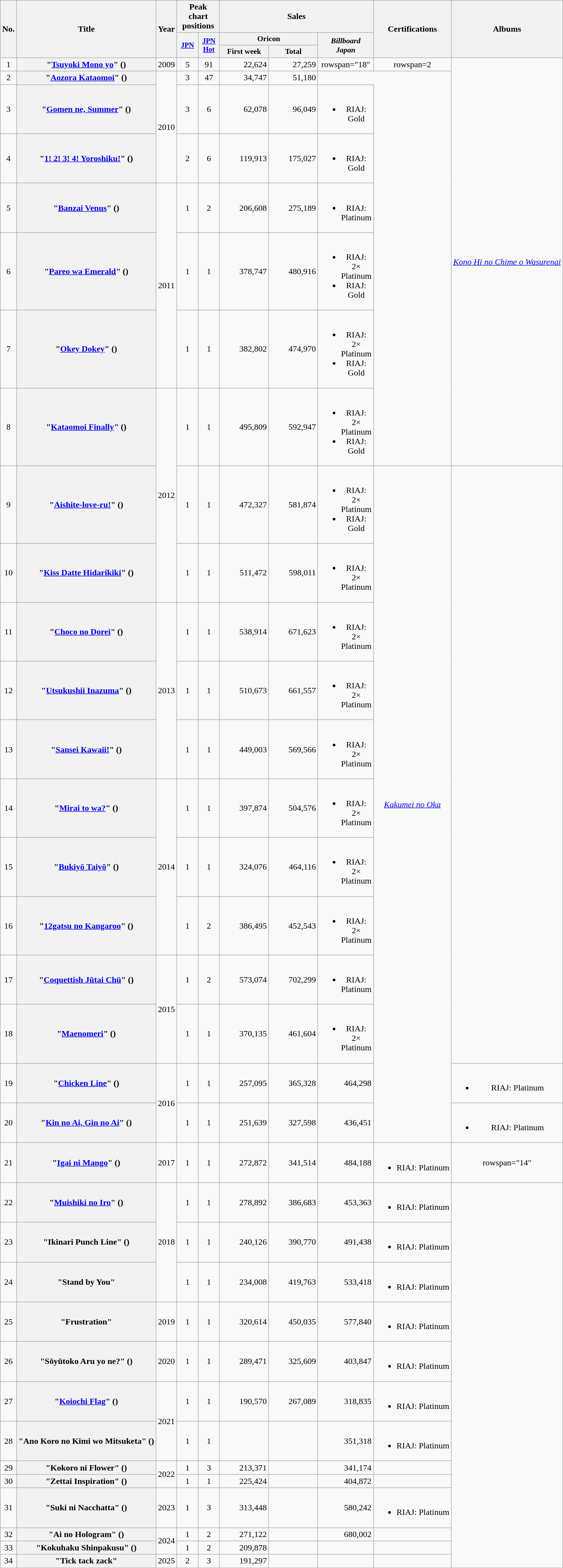<table class="wikitable plainrowheaders" style="text-align:center;">
<tr>
<th rowspan="3">No.</th>
<th rowspan="3">Title</th>
<th rowspan="3">Year</th>
<th colspan="2">Peak chart positions</th>
<th colspan="3">Sales</th>
<th rowspan="3">Certifications</th>
<th rowspan="3">Albums</th>
</tr>
<tr>
<th rowspan="2" style="width:2.5em;font-size:85%;"><a href='#'>JPN</a><br></th>
<th rowspan="2" style="width:2.5em;font-size:85%;"><a href='#'>JPN<br>Hot</a><br></th>
<th style="width:6em;font-size:90%;" colspan="2">Oricon</th>
<th style="width:6em;font-size:90%;" rowspan="2"><em>Billboard<br>Japan</em></th>
</tr>
<tr>
<th style="width:6em;font-size:90%;">First week</th>
<th style="width:6em;font-size:90%;">Total</th>
</tr>
<tr>
<td>1</td>
<th scope="row">"<a href='#'>Tsuyoki Mono yo</a>" ()</th>
<td>2009</td>
<td>5</td>
<td>91</td>
<td align="right">22,624</td>
<td align="right">27,259</td>
<td>rowspan="18" </td>
<td>rowspan=2 </td>
<td rowspan="8"><em><a href='#'>Kono Hi no Chime o Wasurenai</a></em></td>
</tr>
<tr>
<td>2</td>
<th scope="row">"<a href='#'>Aozora Kataomoi</a>" ()</th>
<td rowspan="3">2010</td>
<td>3</td>
<td>47</td>
<td align="right">34,747</td>
<td align="right">51,180</td>
</tr>
<tr>
<td>3</td>
<th scope="row">"<a href='#'>Gomen ne, Summer</a>" ()</th>
<td>3</td>
<td>6</td>
<td align="right">62,078</td>
<td align="right">96,049</td>
<td><br><ul><li>RIAJ: Gold </li></ul></td>
</tr>
<tr>
<td>4</td>
<th scope="row">"<a href='#'>1! 2! 3! 4! Yoroshiku!</a>" ()</th>
<td>2</td>
<td>6</td>
<td align="right">119,913</td>
<td align="right">175,027</td>
<td><br><ul><li>RIAJ: Gold </li></ul></td>
</tr>
<tr>
<td>5</td>
<th scope="row">"<a href='#'>Banzai Venus</a>" ()</th>
<td rowspan="3">2011</td>
<td>1</td>
<td>2</td>
<td align="right">206,608</td>
<td align="right">275,189</td>
<td><br><ul><li>RIAJ: Platinum </li></ul></td>
</tr>
<tr>
<td>6</td>
<th scope="row">"<a href='#'>Pareo wa Emerald</a>" ()</th>
<td>1</td>
<td>1</td>
<td align="right">378,747</td>
<td align="right">480,916</td>
<td><br><ul><li>RIAJ: 2× Platinum </li><li>RIAJ: Gold </li></ul></td>
</tr>
<tr>
<td>7</td>
<th scope="row">"<a href='#'>Okey Dokey</a>" ()</th>
<td>1</td>
<td>1</td>
<td align="right">382,802</td>
<td align="right">474,970</td>
<td><br><ul><li>RIAJ: 2× Platinum </li><li>RIAJ: Gold </li></ul></td>
</tr>
<tr>
<td>8</td>
<th scope="row">"<a href='#'>Kataomoi Finally</a>" ()</th>
<td rowspan="3">2012</td>
<td>1</td>
<td>1</td>
<td align="right">495,809</td>
<td align="right">592,947</td>
<td><br><ul><li>RIAJ: 2× Platinum </li><li>RIAJ: Gold </li></ul></td>
</tr>
<tr>
<td>9</td>
<th scope="row">"<a href='#'>Aishite-love-ru!</a>" ()</th>
<td>1</td>
<td>1</td>
<td align="right">472,327</td>
<td align="right">581,874</td>
<td><br><ul><li>RIAJ: 2× Platinum </li><li>RIAJ: Gold </li></ul></td>
<td rowspan="12"><em><a href='#'>Kakumei no Oka</a></em></td>
</tr>
<tr>
<td>10</td>
<th scope="row">"<a href='#'>Kiss Datte Hidarikiki</a>" ()</th>
<td>1</td>
<td>1</td>
<td align="right">511,472</td>
<td align="right">598,011</td>
<td><br><ul><li>RIAJ: 2× Platinum </li></ul></td>
</tr>
<tr>
<td>11</td>
<th scope="row">"<a href='#'>Choco no Dorei</a>" ()</th>
<td rowspan="3">2013</td>
<td>1</td>
<td>1</td>
<td align="right">538,914</td>
<td align="right">671,623</td>
<td><br><ul><li>RIAJ: 2× Platinum </li></ul></td>
</tr>
<tr>
<td>12</td>
<th scope="row">"<a href='#'>Utsukushii Inazuma</a>" ()</th>
<td>1</td>
<td>1</td>
<td align="right">510,673</td>
<td align="right">661,557</td>
<td><br><ul><li>RIAJ: 2× Platinum </li></ul></td>
</tr>
<tr>
<td>13</td>
<th scope="row">"<a href='#'>Sansei Kawaii!</a>" ()</th>
<td>1</td>
<td>1</td>
<td align="right">449,003</td>
<td align="right">569,566</td>
<td><br><ul><li>RIAJ: 2× Platinum </li></ul></td>
</tr>
<tr>
<td>14</td>
<th scope="row">"<a href='#'>Mirai to wa?</a>" ()</th>
<td rowspan="3">2014</td>
<td>1</td>
<td>1</td>
<td align="right">397,874</td>
<td align="right">504,576</td>
<td><br><ul><li>RIAJ: 2× Platinum </li></ul></td>
</tr>
<tr>
<td>15</td>
<th scope="row">"<a href='#'>Bukiyō Taiyō</a>" ()</th>
<td>1</td>
<td>1</td>
<td align="right">324,076</td>
<td align="right">464,116</td>
<td><br><ul><li>RIAJ: 2× Platinum </li></ul></td>
</tr>
<tr>
<td>16</td>
<th scope="row">"<a href='#'>12gatsu no Kangaroo</a>" ()</th>
<td>1</td>
<td>2</td>
<td align="right">386,495</td>
<td align="right">452,543</td>
<td><br><ul><li>RIAJ: 2× Platinum </li></ul></td>
</tr>
<tr>
<td>17</td>
<th scope="row">"<a href='#'>Coquettish Jūtai Chū</a>" ()</th>
<td rowspan="2">2015</td>
<td>1</td>
<td>2</td>
<td align="right">573,074</td>
<td align="right">702,299</td>
<td><br><ul><li>RIAJ: Platinum </li></ul></td>
</tr>
<tr>
<td>18</td>
<th scope="row">"<a href='#'>Maenomeri</a>" ()</th>
<td>1</td>
<td>1</td>
<td align="right">370,135</td>
<td align="right">461,604</td>
<td><br><ul><li>RIAJ: 2× Platinum </li></ul></td>
</tr>
<tr>
<td>19</td>
<th scope="row">"<a href='#'>Chicken Line</a>" ()</th>
<td rowspan="2">2016</td>
<td>1</td>
<td>1</td>
<td align="right">257,095</td>
<td align="right">365,328</td>
<td align="right">464,298</td>
<td><br><ul><li>RIAJ: Platinum </li></ul></td>
</tr>
<tr>
<td>20</td>
<th scope="row">"<a href='#'>Kin no Ai, Gin no Ai</a>" ()</th>
<td>1</td>
<td>1</td>
<td align="right">251,639</td>
<td align="right">327,598</td>
<td align="right">436,451</td>
<td><br><ul><li>RIAJ: Platinum </li></ul></td>
</tr>
<tr>
<td>21</td>
<th scope="row">"<a href='#'>Igai ni Mango</a>" ()</th>
<td>2017</td>
<td>1</td>
<td>1</td>
<td align="right">272,872</td>
<td align="right">341,514</td>
<td align="right">484,188</td>
<td><br><ul><li>RIAJ: Platinum </li></ul></td>
<td>rowspan="14" </td>
</tr>
<tr>
<td>22</td>
<th scope="row">"<a href='#'>Muishiki no Iro</a>" ()</th>
<td rowspan="3">2018</td>
<td>1</td>
<td>1</td>
<td align="right">278,892</td>
<td align="right">386,683</td>
<td align="right">453,363</td>
<td><br><ul><li>RIAJ: Platinum </li></ul></td>
</tr>
<tr>
<td>23</td>
<th scope="row">"Ikinari Punch Line" ()</th>
<td>1</td>
<td>1</td>
<td align="right">240,126</td>
<td align="right">390,770</td>
<td align="right">491,438</td>
<td><br><ul><li>RIAJ: Platinum </li></ul></td>
</tr>
<tr>
<td>24</td>
<th scope="row">"Stand by You"</th>
<td>1</td>
<td>1</td>
<td align="right">234,008</td>
<td align="right">419,763</td>
<td align="right">533,418</td>
<td><br><ul><li>RIAJ: Platinum </li></ul></td>
</tr>
<tr>
<td>25</td>
<th scope="row">"Frustration"</th>
<td>2019</td>
<td>1</td>
<td>1</td>
<td align="right">320,614</td>
<td align="right">450,035</td>
<td align="right">577,840</td>
<td><br><ul><li>RIAJ: Platinum </li></ul></td>
</tr>
<tr>
<td>26</td>
<th scope="row">"Sōyūtoko Aru yo ne?" ()</th>
<td>2020</td>
<td>1</td>
<td>1</td>
<td align="right">289,471</td>
<td align="right">325,609</td>
<td align="right">403,847</td>
<td><br><ul><li>RIAJ: Platinum </li></ul></td>
</tr>
<tr>
<td>27</td>
<th scope="row">"<a href='#'>Koiochi Flag</a>" ()</th>
<td rowspan="2">2021</td>
<td>1</td>
<td>1</td>
<td align="right">190,570</td>
<td align="right">267,089</td>
<td align="right">318,835</td>
<td><br><ul><li>RIAJ: Platinum </li></ul></td>
</tr>
<tr>
<td>28</td>
<th scope="row">"Ano Koro no Kimi wo Mitsuketa" ()</th>
<td>1</td>
<td>1</td>
<td></td>
<td></td>
<td align="right">351,318</td>
<td><br><ul><li>RIAJ: Platinum </li></ul></td>
</tr>
<tr>
<td>29</td>
<th scope="row">"Kokoro ni Flower" ()</th>
<td rowspan="2">2022</td>
<td>1</td>
<td>3</td>
<td align="right">213,371</td>
<td></td>
<td align="right">341,174</td>
<td></td>
</tr>
<tr>
<td>30</td>
<th scope="row">"Zettai Inspiration" ()</th>
<td>1</td>
<td>1</td>
<td align="right">225,424</td>
<td></td>
<td align="right">404,872</td>
<td></td>
</tr>
<tr>
<td>31</td>
<th scope="row">"Suki ni Nacchatta" ()</th>
<td>2023</td>
<td>1</td>
<td>3</td>
<td align="right">313,448</td>
<td></td>
<td align="right">580,242</td>
<td><br><ul><li>RIAJ: Platinum </li></ul></td>
</tr>
<tr>
<td>32</td>
<th scope="row">"Ai no Hologram" ()</th>
<td rowspan="2">2024</td>
<td>1</td>
<td>2</td>
<td align="right">271,122</td>
<td></td>
<td align="right">680,002</td>
<td></td>
</tr>
<tr>
<td>33</td>
<th scope="row">"Kokuhaku Shinpakusu" ()</th>
<td>1</td>
<td>2</td>
<td align="right">209,878</td>
<td></td>
<td></td>
<td></td>
</tr>
<tr>
<td>34</td>
<th scope="row">"Tick tack zack"</th>
<td>2025</td>
<td>2</td>
<td>3</td>
<td align="right">191,297</td>
<td></td>
<td></td>
<td></td>
</tr>
</table>
